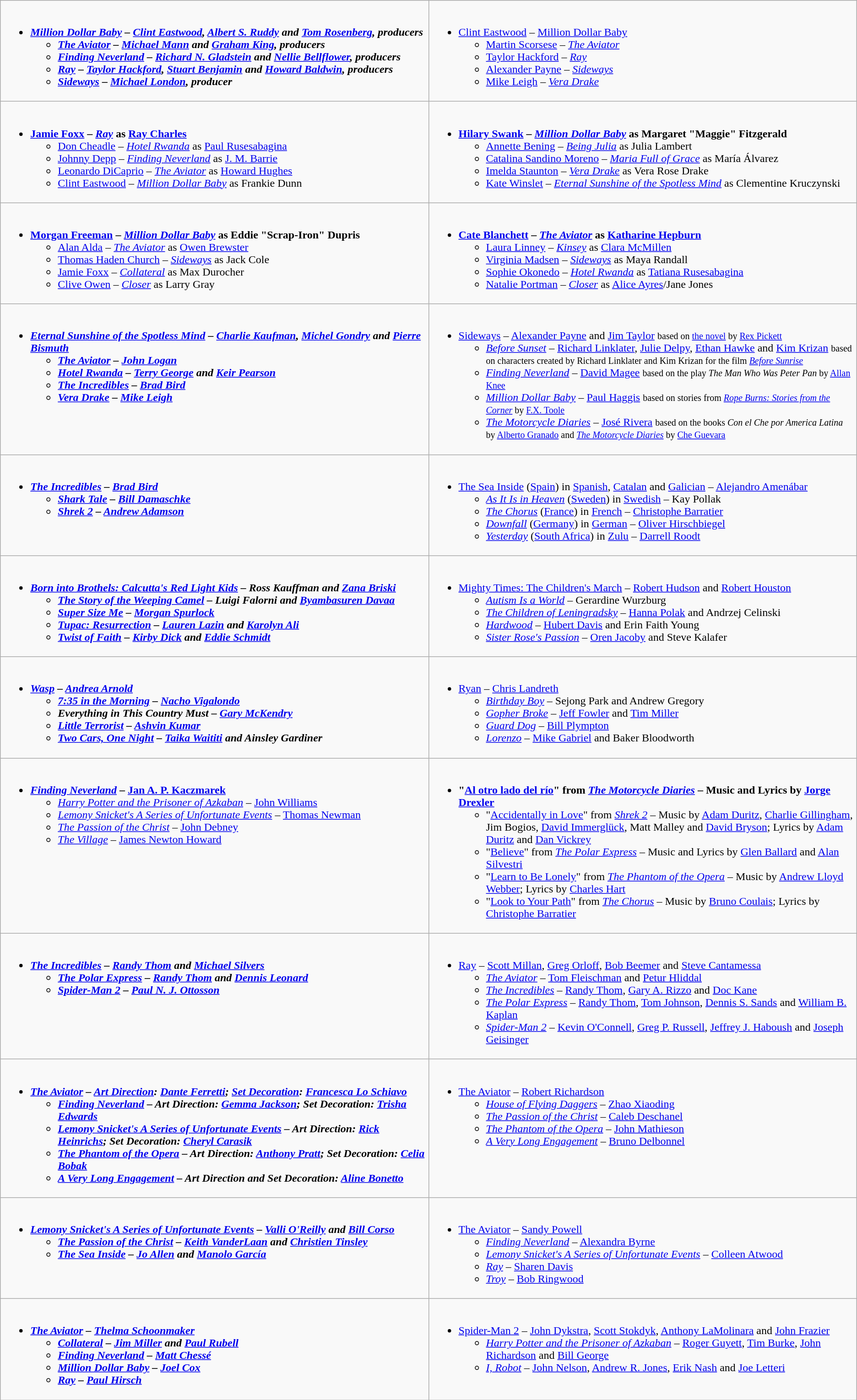<table class=wikitable>
<tr>
<td style="vertical-align:top" width="50%"><br><ul><li><strong><em><a href='#'>Million Dollar Baby</a><em> – <a href='#'>Clint Eastwood</a>, <a href='#'>Albert S. Ruddy</a> and <a href='#'>Tom Rosenberg</a>, producers<strong><ul><li></em><a href='#'>The Aviator</a><em> – <a href='#'>Michael Mann</a> and <a href='#'>Graham King</a>, producers</li><li></em><a href='#'>Finding Neverland</a><em> – <a href='#'>Richard N. Gladstein</a> and <a href='#'>Nellie Bellflower</a>, producers</li><li></em><a href='#'>Ray</a><em> – <a href='#'>Taylor Hackford</a>, <a href='#'>Stuart Benjamin</a> and <a href='#'>Howard Baldwin</a>, producers</li><li></em><a href='#'>Sideways</a><em> – <a href='#'>Michael London</a>, producer</li></ul></li></ul></td>
<td style="vertical-align:top" width="50%"><br><ul><li></strong><a href='#'>Clint Eastwood</a> – </em><a href='#'>Million Dollar Baby</a></em></strong><ul><li><a href='#'>Martin Scorsese</a> – <em><a href='#'>The Aviator</a></em></li><li><a href='#'>Taylor Hackford</a> – <em><a href='#'>Ray</a></em></li><li><a href='#'>Alexander Payne</a> – <em><a href='#'>Sideways</a></em></li><li><a href='#'>Mike Leigh</a> – <em><a href='#'>Vera Drake</a></em></li></ul></li></ul></td>
</tr>
<tr>
<td style="vertical-align:top"><br><ul><li><strong><a href='#'>Jamie Foxx</a> – <em><a href='#'>Ray</a></em> as <a href='#'>Ray Charles</a></strong><ul><li><a href='#'>Don Cheadle</a> – <em><a href='#'>Hotel Rwanda</a></em> as <a href='#'>Paul Rusesabagina</a></li><li><a href='#'>Johnny Depp</a> – <em><a href='#'>Finding Neverland</a></em> as <a href='#'>J. M. Barrie</a></li><li><a href='#'>Leonardo DiCaprio</a> – <em><a href='#'>The Aviator</a></em> as <a href='#'>Howard Hughes</a></li><li><a href='#'>Clint Eastwood</a> – <em><a href='#'>Million Dollar Baby</a></em> as Frankie Dunn</li></ul></li></ul></td>
<td style="vertical-align:top"><br><ul><li><strong><a href='#'>Hilary Swank</a> – <em><a href='#'>Million Dollar Baby</a></em> as Margaret "Maggie" Fitzgerald</strong><ul><li><a href='#'>Annette Bening</a> – <em><a href='#'>Being Julia</a></em> as Julia Lambert</li><li><a href='#'>Catalina Sandino Moreno</a> – <em><a href='#'>Maria Full of Grace</a></em> as María Álvarez</li><li><a href='#'>Imelda Staunton</a> – <em><a href='#'>Vera Drake</a></em> as Vera Rose Drake</li><li><a href='#'>Kate Winslet</a> – <em><a href='#'>Eternal Sunshine of the Spotless Mind</a></em> as Clementine Kruczynski</li></ul></li></ul></td>
</tr>
<tr>
<td style="vertical-align:top"><br><ul><li><strong><a href='#'>Morgan Freeman</a> – <em><a href='#'>Million Dollar Baby</a></em> as Eddie "Scrap-Iron" Dupris</strong><ul><li><a href='#'>Alan Alda</a> – <em><a href='#'>The Aviator</a></em> as <a href='#'>Owen Brewster</a></li><li><a href='#'>Thomas Haden Church</a> – <em><a href='#'>Sideways</a></em> as Jack Cole</li><li><a href='#'>Jamie Foxx</a> – <em><a href='#'>Collateral</a></em> as Max Durocher</li><li><a href='#'>Clive Owen</a> – <em><a href='#'>Closer</a></em> as Larry Gray</li></ul></li></ul></td>
<td style="vertical-align:top"><br><ul><li><strong><a href='#'>Cate Blanchett</a> – <em><a href='#'>The Aviator</a></em> as <a href='#'>Katharine Hepburn</a></strong><ul><li><a href='#'>Laura Linney</a> – <em><a href='#'>Kinsey</a></em> as <a href='#'>Clara McMillen</a></li><li><a href='#'>Virginia Madsen</a> – <em><a href='#'>Sideways</a></em> as Maya Randall</li><li><a href='#'>Sophie Okonedo</a> – <em><a href='#'>Hotel Rwanda</a></em> as <a href='#'>Tatiana Rusesabagina</a></li><li><a href='#'>Natalie Portman</a> – <em><a href='#'>Closer</a></em> as <a href='#'>Alice Ayres</a>/Jane Jones</li></ul></li></ul></td>
</tr>
<tr>
<td style="vertical-align:top"><br><ul><li><strong><em><a href='#'>Eternal Sunshine of the Spotless Mind</a><em> – <a href='#'>Charlie Kaufman</a>, <a href='#'>Michel Gondry</a> and <a href='#'>Pierre Bismuth</a><strong><ul><li></em><a href='#'>The Aviator</a><em> – <a href='#'>John Logan</a></li><li></em><a href='#'>Hotel Rwanda</a><em> – <a href='#'>Terry George</a> and <a href='#'>Keir Pearson</a></li><li></em><a href='#'>The Incredibles</a><em> – <a href='#'>Brad Bird</a></li><li></em><a href='#'>Vera Drake</a><em> – <a href='#'>Mike Leigh</a></li></ul></li></ul></td>
<td style="vertical-align:top"><br><ul><li></em></strong><a href='#'>Sideways</a></em> – <a href='#'>Alexander Payne</a> and <a href='#'>Jim Taylor</a> <small>based on <a href='#'>the novel</a> by <a href='#'>Rex Pickett</a></small></strong><ul><li><em><a href='#'>Before Sunset</a></em> – <a href='#'>Richard Linklater</a>, <a href='#'>Julie Delpy</a>, <a href='#'>Ethan Hawke</a> and <a href='#'>Kim Krizan</a> <small>based on characters created by Richard Linklater and Kim Krizan for the film <em><a href='#'>Before Sunrise</a></em></small></li><li><em><a href='#'>Finding Neverland</a></em> – <a href='#'>David Magee</a> <small>based on the play <em>The Man Who Was Peter Pan</em> by <a href='#'>Allan Knee</a></small></li><li><em><a href='#'>Million Dollar Baby</a></em> – <a href='#'>Paul Haggis</a> <small>based on stories from <em><a href='#'>Rope Burns: Stories from the Corner</a></em> by <a href='#'>F.X. Toole</a></small></li><li><em><a href='#'>The Motorcycle Diaries</a></em> – <a href='#'>José Rivera</a> <small>based on the books <em>Con el Che por America Latina</em> by <a href='#'>Alberto Granado</a> and <em><a href='#'>The Motorcycle Diaries</a></em> by <a href='#'>Che Guevara</a></small></li></ul></li></ul></td>
</tr>
<tr>
<td style="vertical-align:top"><br><ul><li><strong><em><a href='#'>The Incredibles</a><em> – <a href='#'>Brad Bird</a><strong><ul><li></em><a href='#'>Shark Tale</a><em> – <a href='#'>Bill Damaschke</a></li><li></em><a href='#'>Shrek 2</a><em> – <a href='#'>Andrew Adamson</a></li></ul></li></ul></td>
<td style="vertical-align:top"><br><ul><li></em></strong><a href='#'>The Sea Inside</a></em> (<a href='#'>Spain</a>) in <a href='#'>Spanish</a>, <a href='#'>Catalan</a> and <a href='#'>Galician</a> – <a href='#'>Alejandro Amenábar</a></strong><ul><li><em><a href='#'>As It Is in Heaven</a></em> (<a href='#'>Sweden</a>) in <a href='#'>Swedish</a> – Kay Pollak</li><li><em><a href='#'>The Chorus</a></em> (<a href='#'>France</a>) in <a href='#'>French</a> – <a href='#'>Christophe Barratier</a></li><li><em><a href='#'>Downfall</a></em> (<a href='#'>Germany</a>) in <a href='#'>German</a> – <a href='#'>Oliver Hirschbiegel</a></li><li><em><a href='#'>Yesterday</a></em> (<a href='#'>South Africa</a>) in <a href='#'>Zulu</a> – <a href='#'>Darrell Roodt</a></li></ul></li></ul></td>
</tr>
<tr>
<td style="vertical-align:top"><br><ul><li><strong><em><a href='#'>Born into Brothels: Calcutta's Red Light Kids</a><em> – Ross Kauffman and <a href='#'>Zana Briski</a><strong><ul><li></em><a href='#'>The Story of the Weeping Camel</a><em> – Luigi Falorni and <a href='#'>Byambasuren Davaa</a></li><li></em><a href='#'>Super Size Me</a><em> – <a href='#'>Morgan Spurlock</a></li><li></em><a href='#'>Tupac: Resurrection</a><em> – <a href='#'>Lauren Lazin</a> and <a href='#'>Karolyn Ali</a></li><li></em><a href='#'>Twist of Faith</a><em> – <a href='#'>Kirby Dick</a> and <a href='#'>Eddie Schmidt</a></li></ul></li></ul></td>
<td style="vertical-align:top"><br><ul><li></em></strong><a href='#'>Mighty Times: The Children's March</a></em> – <a href='#'>Robert Hudson</a> and <a href='#'>Robert Houston</a></strong><ul><li><em><a href='#'>Autism Is a World</a></em> – Gerardine Wurzburg</li><li><em><a href='#'>The Children of Leningradsky</a></em> – <a href='#'>Hanna Polak</a> and Andrzej Celinski</li><li><em><a href='#'>Hardwood</a></em> – <a href='#'>Hubert Davis</a> and Erin Faith Young</li><li><em><a href='#'>Sister Rose's Passion</a></em> – <a href='#'>Oren Jacoby</a> and Steve Kalafer</li></ul></li></ul></td>
</tr>
<tr>
<td style="vertical-align:top"><br><ul><li><strong><em><a href='#'>Wasp</a><em> – <a href='#'>Andrea Arnold</a><strong><ul><li></em><a href='#'>7:35 in the Morning</a><em> – <a href='#'>Nacho Vigalondo</a></li><li></em>Everything in This Country Must<em> – <a href='#'>Gary McKendry</a></li><li></em><a href='#'>Little Terrorist</a><em> – <a href='#'>Ashvin Kumar</a></li><li></em><a href='#'>Two Cars, One Night</a><em> – <a href='#'>Taika Waititi</a> and Ainsley Gardiner</li></ul></li></ul></td>
<td style="vertical-align:top"><br><ul><li></em></strong><a href='#'>Ryan</a></em> – <a href='#'>Chris Landreth</a></strong><ul><li><em><a href='#'>Birthday Boy</a></em> – Sejong Park and Andrew Gregory</li><li><em><a href='#'>Gopher Broke</a></em> – <a href='#'>Jeff Fowler</a> and <a href='#'>Tim Miller</a></li><li><em><a href='#'>Guard Dog</a></em> – <a href='#'>Bill Plympton</a></li><li><em><a href='#'>Lorenzo</a></em> – <a href='#'>Mike Gabriel</a> and Baker Bloodworth</li></ul></li></ul></td>
</tr>
<tr>
<td style="vertical-align:top"><br><ul><li><strong><em><a href='#'>Finding Neverland</a></em></strong> <strong>–</strong> <strong><a href='#'>Jan A. P. Kaczmarek</a></strong><ul><li><em><a href='#'>Harry Potter and the Prisoner of Azkaban</a></em> – <a href='#'>John Williams</a></li><li><em><a href='#'>Lemony Snicket's A Series of Unfortunate Events</a></em> – <a href='#'>Thomas Newman</a></li><li><em><a href='#'>The Passion of the Christ</a></em> – <a href='#'>John Debney</a></li><li><em><a href='#'>The Village</a></em> – <a href='#'>James Newton Howard</a></li></ul></li></ul></td>
<td style="vertical-align:top"><br><ul><li><strong>"<a href='#'>Al otro lado del río</a>" from <em><a href='#'>The Motorcycle Diaries</a></em> – Music and Lyrics by <a href='#'>Jorge Drexler</a></strong><ul><li>"<a href='#'>Accidentally in Love</a>" from <em><a href='#'>Shrek 2</a></em> – Music by <a href='#'>Adam Duritz</a>, <a href='#'>Charlie Gillingham</a>, Jim Bogios, <a href='#'>David Immerglück</a>, Matt Malley and <a href='#'>David Bryson</a>; Lyrics by <a href='#'>Adam Duritz</a> and <a href='#'>Dan Vickrey</a></li><li>"<a href='#'>Believe</a>" from <em><a href='#'>The Polar Express</a></em> – Music and Lyrics by <a href='#'>Glen Ballard</a> and <a href='#'>Alan Silvestri</a></li><li>"<a href='#'>Learn to Be Lonely</a>" from <em><a href='#'>The Phantom of the Opera</a></em> – Music by <a href='#'>Andrew Lloyd Webber</a>; Lyrics by <a href='#'>Charles Hart</a></li><li>"<a href='#'>Look to Your Path</a>" from <em><a href='#'>The Chorus</a></em> – Music by <a href='#'>Bruno Coulais</a>; Lyrics by <a href='#'>Christophe Barratier</a></li></ul></li></ul></td>
</tr>
<tr>
<td style="vertical-align:top"><br><ul><li><strong><em><a href='#'>The Incredibles</a><em> – <a href='#'>Randy Thom</a> and <a href='#'>Michael Silvers</a><strong><ul><li></em><a href='#'>The Polar Express</a><em> – <a href='#'>Randy Thom</a> and <a href='#'>Dennis Leonard</a></li><li></em><a href='#'>Spider-Man 2</a><em> – <a href='#'>Paul N. J. Ottosson</a></li></ul></li></ul></td>
<td style="vertical-align:top"><br><ul><li></em></strong><a href='#'>Ray</a></em> – <a href='#'>Scott Millan</a>, <a href='#'>Greg Orloff</a>, <a href='#'>Bob Beemer</a> and <a href='#'>Steve Cantamessa</a></strong><ul><li><em><a href='#'>The Aviator</a></em> – <a href='#'>Tom Fleischman</a> and <a href='#'>Petur Hliddal</a></li><li><em><a href='#'>The Incredibles</a></em> – <a href='#'>Randy Thom</a>, <a href='#'>Gary A. Rizzo</a> and <a href='#'>Doc Kane</a></li><li><em><a href='#'>The Polar Express</a></em> – <a href='#'>Randy Thom</a>, <a href='#'>Tom Johnson</a>, <a href='#'>Dennis S. Sands</a> and <a href='#'>William B. Kaplan</a></li><li><em><a href='#'>Spider-Man 2</a></em> – <a href='#'>Kevin O'Connell</a>, <a href='#'>Greg P. Russell</a>, <a href='#'>Jeffrey J. Haboush</a> and <a href='#'>Joseph Geisinger</a></li></ul></li></ul></td>
</tr>
<tr>
<td style="vertical-align:top"><br><ul><li><strong><em><a href='#'>The Aviator</a><em> – <a href='#'>Art Direction</a>: <a href='#'>Dante Ferretti</a>; <a href='#'>Set Decoration</a>: <a href='#'>Francesca Lo Schiavo</a><strong><ul><li></em><a href='#'>Finding Neverland</a><em> – Art Direction: <a href='#'>Gemma Jackson</a>; Set Decoration: <a href='#'>Trisha Edwards</a></li><li></em><a href='#'>Lemony Snicket's A Series of Unfortunate Events</a><em> – Art Direction: <a href='#'>Rick Heinrichs</a>; Set Decoration: <a href='#'>Cheryl Carasik</a></li><li></em><a href='#'>The Phantom of the Opera</a><em> – Art Direction: <a href='#'>Anthony Pratt</a>; Set Decoration: <a href='#'>Celia Bobak</a></li><li></em><a href='#'>A Very Long Engagement</a><em> – Art Direction and Set Decoration: <a href='#'>Aline Bonetto</a></li></ul></li></ul></td>
<td style="vertical-align:top"><br><ul><li></em></strong><a href='#'>The Aviator</a></em> – <a href='#'>Robert Richardson</a></strong><ul><li><em><a href='#'>House of Flying Daggers</a></em> – <a href='#'>Zhao Xiaoding</a></li><li><em><a href='#'>The Passion of the Christ</a></em> – <a href='#'>Caleb Deschanel</a></li><li><em><a href='#'>The Phantom of the Opera</a></em> – <a href='#'>John Mathieson</a></li><li><em><a href='#'>A Very Long Engagement</a></em> – <a href='#'>Bruno Delbonnel</a></li></ul></li></ul></td>
</tr>
<tr>
<td style="vertical-align:top"><br><ul><li><strong><em><a href='#'>Lemony Snicket's A Series of Unfortunate Events</a><em> – <a href='#'>Valli O'Reilly</a> and <a href='#'>Bill Corso</a><strong><ul><li></em><a href='#'>The Passion of the Christ</a><em> – <a href='#'>Keith VanderLaan</a> and <a href='#'>Christien Tinsley</a></li><li></em><a href='#'>The Sea Inside</a><em> – <a href='#'>Jo Allen</a> and <a href='#'>Manolo García</a></li></ul></li></ul></td>
<td style="vertical-align:top"><br><ul><li></em></strong><a href='#'>The Aviator</a></em> – <a href='#'>Sandy Powell</a></strong><ul><li><em><a href='#'>Finding Neverland</a></em> – <a href='#'>Alexandra Byrne</a></li><li><em><a href='#'>Lemony Snicket's A Series of Unfortunate Events</a></em> – <a href='#'>Colleen Atwood</a></li><li><em><a href='#'>Ray</a></em> – <a href='#'>Sharen Davis</a></li><li><em><a href='#'>Troy</a></em> – <a href='#'>Bob Ringwood</a></li></ul></li></ul></td>
</tr>
<tr>
<td style="vertical-align:top"><br><ul><li><strong><em><a href='#'>The Aviator</a><em> – <a href='#'>Thelma Schoonmaker</a><strong><ul><li></em><a href='#'>Collateral</a><em> – <a href='#'>Jim Miller</a> and <a href='#'>Paul Rubell</a></li><li></em><a href='#'>Finding Neverland</a><em> – <a href='#'>Matt Chessé</a></li><li></em><a href='#'>Million Dollar Baby</a><em> – <a href='#'>Joel Cox</a></li><li></em><a href='#'>Ray</a><em> – <a href='#'>Paul Hirsch</a></li></ul></li></ul></td>
<td style="vertical-align:top"><br><ul><li></em></strong><a href='#'>Spider-Man 2</a></em> – <a href='#'>John Dykstra</a>, <a href='#'>Scott Stokdyk</a>, <a href='#'>Anthony LaMolinara</a> and <a href='#'>John Frazier</a></strong><ul><li><em><a href='#'>Harry Potter and the Prisoner of Azkaban</a></em> – <a href='#'>Roger Guyett</a>, <a href='#'>Tim Burke</a>, <a href='#'>John Richardson</a> and <a href='#'>Bill George</a></li><li><em><a href='#'>I, Robot</a></em> – <a href='#'>John Nelson</a>, <a href='#'>Andrew R. Jones</a>, <a href='#'>Erik Nash</a> and <a href='#'>Joe Letteri</a></li></ul></li></ul></td>
</tr>
</table>
